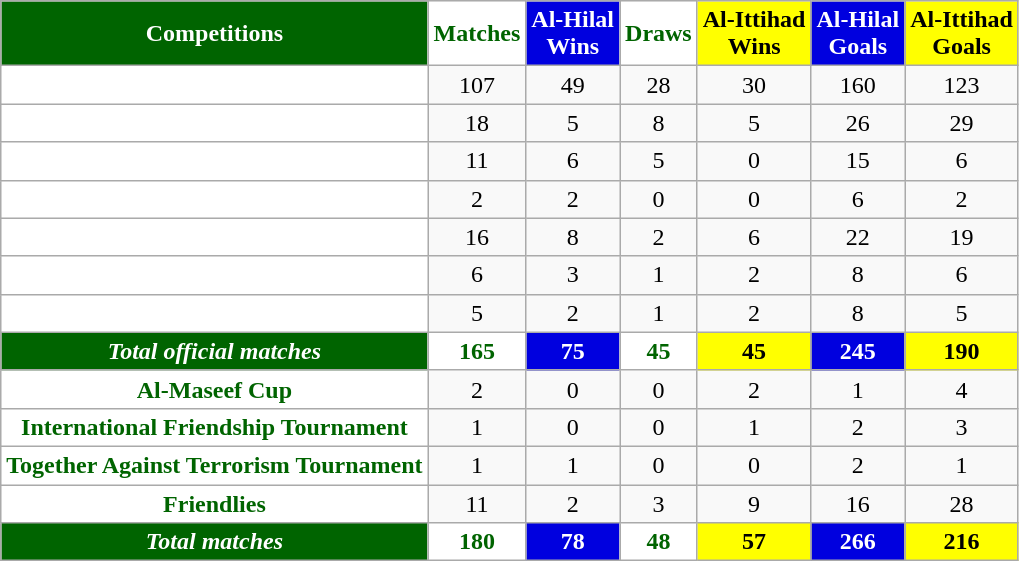<table class="wikitable" style="text-align: center;">
<tr>
<th style= "background:#006400; color:#FFFFFF;"><strong>Competitions</strong></th>
<th style= "background:#FFFFFF; color:#006400;">Matches</th>
<th style= "background:#0000DF; color:#FFFFFF;">Al-Hilal<br>Wins</th>
<th style= "background:#FFFFFF; color:#006400;">Draws</th>
<th style= "background:#FFFF00; color:#00000;">Al-Ittihad<br>Wins</th>
<th style= "background:#0000DF; color:#FFFFFF;">Al-Hilal<br>Goals</th>
<th style= "background:#FFFF00; color:#00000;">Al-Ittihad<br>Goals</th>
</tr>
<tr>
<th style= "background:#FFFFFF; color:#006400;"><a href='#'></a><br></th>
<td>107</td>
<td>49</td>
<td>28</td>
<td>30</td>
<td>160</td>
<td>123</td>
</tr>
<tr>
<th style= "background:#FFFFFF; color:#006400;"><a href='#'></a><br></th>
<td>18</td>
<td>5</td>
<td>8</td>
<td>5</td>
<td>26</td>
<td>29</td>
</tr>
<tr>
<th style= "background:#FFFFFF; color:#006400;"><a href='#'></a><br></th>
<td>11</td>
<td>6</td>
<td>5</td>
<td>0</td>
<td>15</td>
<td>6</td>
</tr>
<tr>
<th style= "background:#FFFFFF; color:#006400;"><a href='#'></a><br></th>
<td>2</td>
<td>2</td>
<td>0</td>
<td>0</td>
<td>6</td>
<td>2</td>
</tr>
<tr>
<th style= "background:#FFFFFF; color:#006400;"><a href='#'></a><br></th>
<td>16</td>
<td>8</td>
<td>2</td>
<td>6</td>
<td>22</td>
<td>19</td>
</tr>
<tr>
<th style= "background:#FFFFFF; color:#006400;"><a href='#'></a><br></th>
<td>6</td>
<td>3</td>
<td>1</td>
<td>2</td>
<td>8</td>
<td>6</td>
</tr>
<tr>
<th style= "background:#FFFFFF; color:#006400;"><a href='#'></a><br></th>
<td>5</td>
<td>2</td>
<td>1</td>
<td>2</td>
<td>8</td>
<td>5</td>
</tr>
<tr>
<th style= "background:#006400; color:#FFFFFF;"><em>Total official matches</em></th>
<td style= "background:#FFFFFF; color:#006400;"><strong>165</strong></td>
<td style= "background:#0000DF; color:#FFFFFF;"><strong>75</strong></td>
<td style= "background:#FFFFFF; color:#006400;"><strong>45</strong></td>
<td style= "background:#FFFF00; color:#00000;"><strong>45</strong></td>
<td style= "background:#0000DF; color:#FFFFFF;"><strong>245</strong></td>
<td style= "background:#FFFF00; color:#00000;"><strong>190</strong></td>
</tr>
<tr>
<th style= "background:#FFFFFF; color:#006400;">Al-Maseef Cup</th>
<td>2</td>
<td>0</td>
<td>0</td>
<td>2</td>
<td>1</td>
<td>4</td>
</tr>
<tr>
<th style= "background:#FFFFFF; color:#006400;">International Friendship Tournament</th>
<td>1</td>
<td>0</td>
<td>0</td>
<td>1</td>
<td>2</td>
<td>3</td>
</tr>
<tr>
<th style= "background:#FFFFFF; color:#006400;">Together Against Terrorism Tournament</th>
<td>1</td>
<td>1</td>
<td>0</td>
<td>0</td>
<td>2</td>
<td>1</td>
</tr>
<tr>
<th style= "background:#FFFFFF; color:#006400;">Friendlies</th>
<td>11</td>
<td>2</td>
<td>3</td>
<td>9</td>
<td>16</td>
<td>28</td>
</tr>
<tr>
<th style= "background:#006400; color:#FFFFFF;"><em>Total matches</em></th>
<td style= "background:#FFFFFF; color:#006400;"><strong>180</strong></td>
<td style= "background:#0000DF; color:#FFFFFF;"><strong>78</strong></td>
<td style= "background:#FFFFFF; color:#006400;"><strong>48</strong></td>
<td style= "background:#FFFF00; color:#00000;"><strong>57</strong></td>
<td style= "background:#0000DF; color:#FFFFFF;"><strong>266</strong></td>
<td style= "background:#FFFF00; color:#00000;"><strong>216</strong></td>
</tr>
</table>
